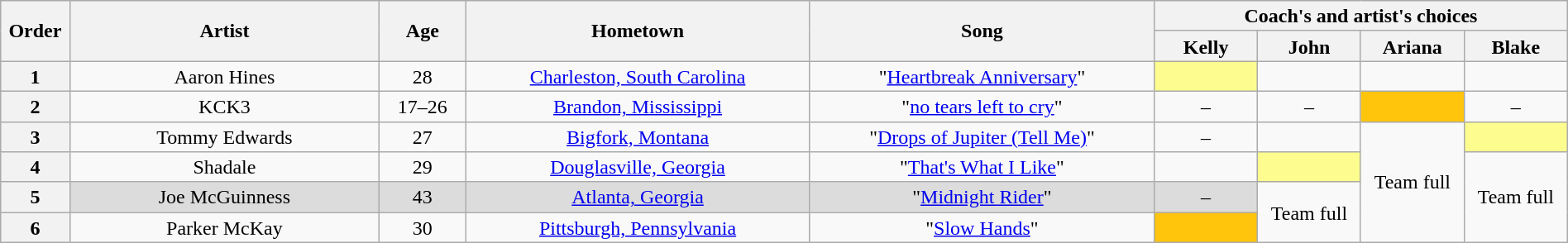<table class="wikitable" style="text-align:center; line-height:17px; width:100%">
<tr>
<th scope="col" rowspan="2" style="width:04%">Order</th>
<th scope="col" rowspan="2" style="width:18%">Artist</th>
<th scope="col" rowspan="2" style="width:05%">Age</th>
<th scope="col" rowspan="2" style="width:20%">Hometown</th>
<th scope="col" rowspan="2" style="width:20%">Song</th>
<th scope="col" colspan="4" style="width:24%">Coach's and artist's choices</th>
</tr>
<tr>
<th style="width:06%">Kelly</th>
<th style="width:06%">John</th>
<th style="width:06%">Ariana</th>
<th style="width:06%">Blake</th>
</tr>
<tr>
<th scope="row">1</th>
<td>Aaron Hines</td>
<td>28</td>
<td><a href='#'>Charleston, South Carolina</a></td>
<td>"<a href='#'>Heartbreak Anniversary</a>"</td>
<td bgcolor="#fdfc8f"><em></em></td>
<td><em></em></td>
<td><em></em></td>
<td><em></em></td>
</tr>
<tr>
<th scope="row">2</th>
<td>KCK3 <br></td>
<td>17–26</td>
<td><a href='#'>Brandon, Mississippi</a></td>
<td>"<a href='#'>no tears left to cry</a>"</td>
<td>–</td>
<td>–</td>
<td bgcolor="#ffc40c"><em></em></td>
<td>–</td>
</tr>
<tr>
<th scope="row">3</th>
<td>Tommy Edwards</td>
<td>27</td>
<td><a href='#'>Bigfork, Montana</a></td>
<td>"<a href='#'>Drops of Jupiter (Tell Me)</a>"</td>
<td>–</td>
<td><em></em></td>
<td rowspan="4">Team full</td>
<td bgcolor="#fdfc8f"><em></em></td>
</tr>
<tr>
<th scope="row">4</th>
<td>Shadale</td>
<td>29</td>
<td><a href='#'>Douglasville, Georgia</a></td>
<td>"<a href='#'>That's What I Like</a>"</td>
<td><em></em></td>
<td bgcolor="#fdfc8f"><em></em></td>
<td rowspan="3">Team full</td>
</tr>
<tr>
<th scope="row">5</th>
<td style="background:#DCDCDC">Joe McGuinness</td>
<td style="background:#DCDCDC">43</td>
<td style="background:#DCDCDC"><a href='#'>Atlanta, Georgia</a></td>
<td style="background:#DCDCDC">"<a href='#'>Midnight Rider</a>"</td>
<td style="background:#DCDCDC">–</td>
<td rowspan="2">Team full</td>
</tr>
<tr>
<th scope="row">6</th>
<td>Parker McKay</td>
<td>30</td>
<td><a href='#'>Pittsburgh, Pennsylvania</a></td>
<td>"<a href='#'>Slow Hands</a>"</td>
<td bgcolor="#ffc40c"><em></em></td>
</tr>
</table>
